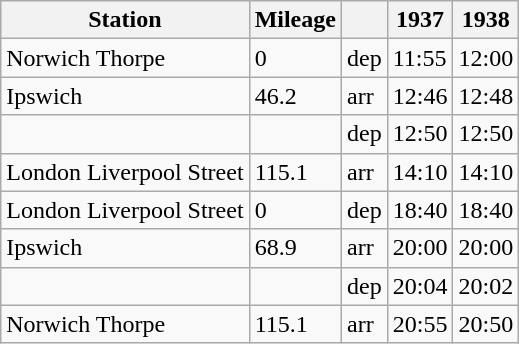<table class=wikitable>
<tr>
<th>Station</th>
<th>Mileage</th>
<th></th>
<th>1937</th>
<th>1938</th>
</tr>
<tr>
<td>Norwich Thorpe</td>
<td>0</td>
<td>dep</td>
<td>11:55</td>
<td>12:00</td>
</tr>
<tr>
<td>Ipswich</td>
<td>46.2</td>
<td>arr</td>
<td>12:46</td>
<td>12:48</td>
</tr>
<tr>
<td></td>
<td></td>
<td>dep</td>
<td>12:50</td>
<td>12:50</td>
</tr>
<tr>
<td>London Liverpool Street</td>
<td>115.1</td>
<td>arr</td>
<td>14:10</td>
<td>14:10</td>
</tr>
<tr>
<td>London Liverpool Street</td>
<td>0</td>
<td>dep</td>
<td>18:40</td>
<td>18:40</td>
</tr>
<tr>
<td>Ipswich</td>
<td>68.9</td>
<td>arr</td>
<td>20:00</td>
<td>20:00</td>
</tr>
<tr>
<td></td>
<td></td>
<td>dep</td>
<td>20:04</td>
<td>20:02</td>
</tr>
<tr>
<td>Norwich Thorpe</td>
<td>115.1</td>
<td>arr</td>
<td>20:55</td>
<td>20:50</td>
</tr>
</table>
